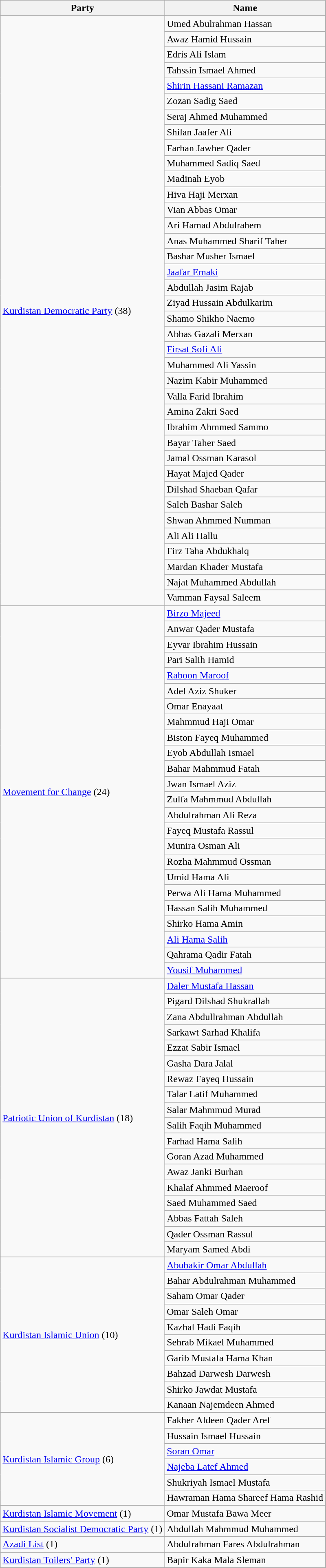<table class=wikitable>
<tr>
<th>Party</th>
<th>Name</th>
</tr>
<tr>
<td rowspan=38><a href='#'>Kurdistan Democratic Party</a> (38)</td>
<td>Umed Abulrahman Hassan</td>
</tr>
<tr>
<td>Awaz Hamid Hussain</td>
</tr>
<tr>
<td>Edris Ali Islam</td>
</tr>
<tr>
<td>Tahssin Ismael Ahmed</td>
</tr>
<tr>
<td><a href='#'>Shirin Hassani Ramazan</a></td>
</tr>
<tr>
<td>Zozan Sadig Saed</td>
</tr>
<tr>
<td>Seraj Ahmed Muhammed</td>
</tr>
<tr>
<td>Shilan Jaafer Ali</td>
</tr>
<tr>
<td>Farhan Jawher Qader</td>
</tr>
<tr>
<td>Muhammed Sadiq Saed</td>
</tr>
<tr>
<td>Madinah Eyob</td>
</tr>
<tr>
<td>Hiva Haji Merxan</td>
</tr>
<tr>
<td>Vian Abbas Omar</td>
</tr>
<tr>
<td>Ari Hamad Abdulrahem</td>
</tr>
<tr>
<td>Anas Muhammed Sharif Taher</td>
</tr>
<tr>
<td>Bashar Musher Ismael</td>
</tr>
<tr>
<td><a href='#'>Jaafar Emaki</a></td>
</tr>
<tr>
<td>Abdullah Jasim Rajab</td>
</tr>
<tr>
<td>Ziyad Hussain Abdulkarim</td>
</tr>
<tr>
<td>Shamo Shikho Naemo</td>
</tr>
<tr>
<td>Abbas Gazali Merxan</td>
</tr>
<tr>
<td><a href='#'>Firsat Sofi Ali</a></td>
</tr>
<tr>
<td>Muhammed Ali Yassin</td>
</tr>
<tr>
<td>Nazim Kabir Muhammed</td>
</tr>
<tr>
<td>Valla Farid Ibrahim</td>
</tr>
<tr>
<td>Amina Zakri Saed</td>
</tr>
<tr>
<td>Ibrahim Ahmmed Sammo</td>
</tr>
<tr>
<td>Bayar Taher Saed</td>
</tr>
<tr>
<td>Jamal Ossman Karasol</td>
</tr>
<tr>
<td>Hayat Majed Qader</td>
</tr>
<tr>
<td>Dilshad Shaeban Qafar</td>
</tr>
<tr>
<td>Saleh Bashar Saleh</td>
</tr>
<tr>
<td>Shwan Ahmmed Numman</td>
</tr>
<tr>
<td>Ali Ali Hallu</td>
</tr>
<tr>
<td>Firz Taha Abdukhalq</td>
</tr>
<tr>
<td>Mardan Khader Mustafa</td>
</tr>
<tr>
<td>Najat Muhammed Abdullah</td>
</tr>
<tr>
<td>Vamman Faysal Saleem</td>
</tr>
<tr>
<td rowspan=24><a href='#'>Movement for Change</a> (24)</td>
<td><a href='#'>Birzo Majeed</a></td>
</tr>
<tr>
<td>Anwar Qader Mustafa</td>
</tr>
<tr>
<td>Eyvar Ibrahim Hussain</td>
</tr>
<tr>
<td>Pari Salih Hamid</td>
</tr>
<tr>
<td><a href='#'>Raboon Maroof</a></td>
</tr>
<tr>
<td>Adel Aziz Shuker</td>
</tr>
<tr>
<td>Omar Enayaat</td>
</tr>
<tr>
<td>Mahmmud Haji Omar</td>
</tr>
<tr>
<td>Biston Fayeq Muhammed</td>
</tr>
<tr>
<td>Eyob Abdullah Ismael</td>
</tr>
<tr>
<td>Bahar Mahmmud Fatah</td>
</tr>
<tr>
<td>Jwan Ismael Aziz</td>
</tr>
<tr>
<td>Zulfa Mahmmud Abdullah</td>
</tr>
<tr>
<td>Abdulrahman Ali Reza</td>
</tr>
<tr>
<td>Fayeq Mustafa Rassul</td>
</tr>
<tr>
<td>Munira Osman Ali</td>
</tr>
<tr>
<td>Rozha Mahmmud Ossman</td>
</tr>
<tr>
<td>Umid Hama Ali</td>
</tr>
<tr>
<td>Perwa Ali Hama Muhammed</td>
</tr>
<tr>
<td>Hassan Salih Muhammed</td>
</tr>
<tr>
<td>Shirko Hama Amin</td>
</tr>
<tr>
<td><a href='#'>Ali Hama Salih</a></td>
</tr>
<tr>
<td>Qahrama Qadir Fatah</td>
</tr>
<tr>
<td><a href='#'>Yousif Muhammed</a></td>
</tr>
<tr>
<td rowspan=18><a href='#'>Patriotic Union of Kurdistan</a> (18)</td>
<td><a href='#'>Daler Mustafa Hassan</a></td>
</tr>
<tr>
<td>Pigard Dilshad Shukrallah</td>
</tr>
<tr>
<td>Zana Abdullrahman Abdullah</td>
</tr>
<tr>
<td>Sarkawt Sarhad Khalifa</td>
</tr>
<tr>
<td>Ezzat Sabir Ismael</td>
</tr>
<tr>
<td>Gasha Dara Jalal</td>
</tr>
<tr>
<td>Rewaz Fayeq Hussain</td>
</tr>
<tr>
<td>Talar Latif Muhammed</td>
</tr>
<tr>
<td>Salar Mahmmud Murad</td>
</tr>
<tr>
<td>Salih Faqih Muhammed</td>
</tr>
<tr>
<td>Farhad Hama Salih</td>
</tr>
<tr>
<td>Goran Azad Muhammed</td>
</tr>
<tr>
<td>Awaz Janki Burhan</td>
</tr>
<tr>
<td>Khalaf Ahmmed Maeroof</td>
</tr>
<tr>
<td>Saed Muhammed Saed</td>
</tr>
<tr>
<td>Abbas Fattah Saleh</td>
</tr>
<tr>
<td>Qader Ossman Rassul</td>
</tr>
<tr>
<td>Maryam Samed Abdi</td>
</tr>
<tr>
</tr>
<tr Farhad Sangawy>
<td rowspan=10><a href='#'>Kurdistan Islamic Union</a> (10)</td>
<td><a href='#'>Abubakir Omar Abdullah</a></td>
</tr>
<tr>
<td>Bahar Abdulrahman Muhammed</td>
</tr>
<tr>
<td>Saham Omar Qader</td>
</tr>
<tr>
<td>Omar Saleh Omar</td>
</tr>
<tr>
<td>Kazhal Hadi Faqih</td>
</tr>
<tr>
<td>Sehrab Mikael Muhammed</td>
</tr>
<tr>
<td>Garib Mustafa Hama Khan</td>
</tr>
<tr>
<td>Bahzad Darwesh Darwesh</td>
</tr>
<tr>
<td>Shirko Jawdat Mustafa</td>
</tr>
<tr>
<td>Kanaan Najemdeen Ahmed</td>
</tr>
<tr>
<td rowspan=6><a href='#'>Kurdistan Islamic Group</a> (6)</td>
<td>Fakher Aldeen Qader Aref</td>
</tr>
<tr>
<td>Hussain Ismael Hussain</td>
</tr>
<tr>
<td><a href='#'>Soran Omar</a></td>
</tr>
<tr>
<td><a href='#'>Najeba Latef Ahmed</a></td>
</tr>
<tr>
<td>Shukriyah Ismael Mustafa</td>
</tr>
<tr>
<td>Hawraman Hama Shareef Hama Rashid</td>
</tr>
<tr>
<td rowspan=1><a href='#'>Kurdistan Islamic Movement</a> (1)</td>
<td>Omar Mustafa Bawa Meer</td>
</tr>
<tr>
<td rowspan=1><a href='#'>Kurdistan Socialist Democratic Party</a> (1)</td>
<td>Abdullah Mahmmud Muhammed</td>
</tr>
<tr>
<td rowspan=1><a href='#'>Azadi List</a> (1)</td>
<td>Abdulrahman Fares Abdulrahman</td>
</tr>
<tr>
<td rowspan=1><a href='#'>Kurdistan Toilers' Party</a> (1)</td>
<td>Bapir Kaka Mala Sleman</td>
</tr>
<tr>
</tr>
</table>
